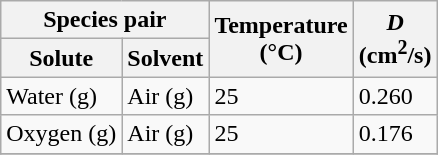<table class="wikitable sortable">
<tr>
<th colspan=2>Species pair</th>
<th rowspan=2>Temperature <br>(°C)</th>
<th rowspan=2><em>D</em> <br>(cm<sup>2</sup>/s)</th>
</tr>
<tr>
<th>Solute</th>
<th>Solvent</th>
</tr>
<tr>
<td>Water (g)</td>
<td>Air (g)</td>
<td>25</td>
<td>0.260</td>
</tr>
<tr>
<td>Oxygen (g)</td>
<td>Air (g)</td>
<td>25</td>
<td>0.176</td>
</tr>
<tr>
</tr>
</table>
